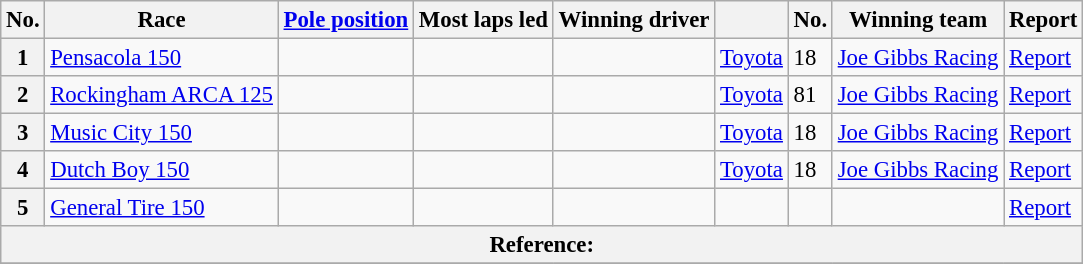<table class="wikitable" style="font-size:95%">
<tr>
<th>No.</th>
<th>Race</th>
<th><a href='#'>Pole position</a></th>
<th>Most laps led</th>
<th>Winning driver</th>
<th></th>
<th>No.</th>
<th>Winning team</th>
<th>Report</th>
</tr>
<tr>
<th>1</th>
<td><a href='#'>Pensacola 150</a></td>
<td></td>
<td></td>
<td></td>
<td><a href='#'>Toyota</a></td>
<td>18</td>
<td><a href='#'>Joe Gibbs Racing</a></td>
<td><a href='#'>Report</a></td>
</tr>
<tr>
<th>2</th>
<td><a href='#'>Rockingham ARCA 125</a></td>
<td></td>
<td></td>
<td></td>
<td><a href='#'>Toyota</a></td>
<td>81</td>
<td><a href='#'>Joe Gibbs Racing</a></td>
<td><a href='#'>Report</a></td>
</tr>
<tr>
<th>3</th>
<td><a href='#'>Music City 150</a></td>
<td></td>
<td></td>
<td></td>
<td><a href='#'>Toyota</a></td>
<td>18</td>
<td><a href='#'>Joe Gibbs Racing</a></td>
<td><a href='#'>Report</a></td>
</tr>
<tr>
<th>4</th>
<td><a href='#'>Dutch Boy 150</a></td>
<td></td>
<td></td>
<td></td>
<td><a href='#'>Toyota</a></td>
<td>18</td>
<td><a href='#'>Joe Gibbs Racing</a></td>
<td><a href='#'>Report</a></td>
</tr>
<tr>
<th>5</th>
<td><a href='#'>General Tire 150</a></td>
<td></td>
<td></td>
<td></td>
<td></td>
<td></td>
<td></td>
<td><a href='#'>Report</a></td>
</tr>
<tr>
<th colspan="9">Reference:</th>
</tr>
<tr>
</tr>
</table>
